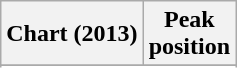<table class="wikitable sortable plainrowheaders" style="text-align:center">
<tr>
<th scope="col">Chart (2013)</th>
<th scope="col">Peak<br> position</th>
</tr>
<tr>
</tr>
<tr>
</tr>
<tr>
</tr>
</table>
